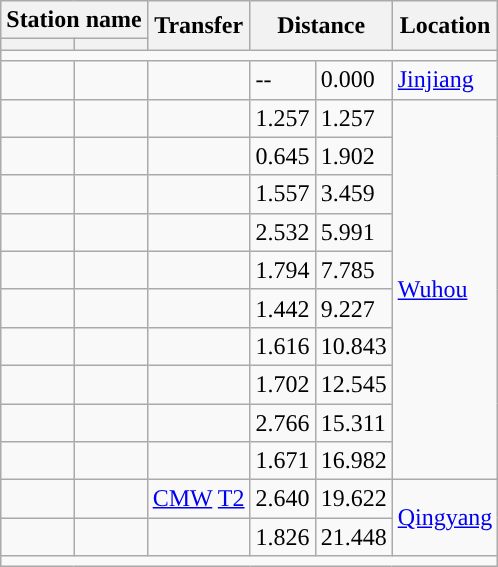<table class="wikitable">
<tr>
<th colspan=2>Station name</th>
<th rowspan=2>Transfer</th>
<th colspan="2" rowspan="2">Distance<br></th>
<th rowspan=2>Location</th>
</tr>
<tr>
<th></th>
<th></th>
</tr>
<tr style="background:#">
<td colspan = "7"></td>
</tr>
<tr>
<td></td>
<td></td>
<td></td>
<td>--</td>
<td>0.000</td>
<td><a href='#'>Jinjiang</a></td>
</tr>
<tr>
<td></td>
<td></td>
<td></td>
<td>1.257</td>
<td>1.257</td>
<td rowspan="10"><a href='#'>Wuhou</a></td>
</tr>
<tr>
<td></td>
<td></td>
<td> </td>
<td>0.645</td>
<td>1.902</td>
</tr>
<tr>
<td></td>
<td></td>
<td></td>
<td>1.557</td>
<td>3.459</td>
</tr>
<tr>
<td></td>
<td></td>
<td></td>
<td>2.532</td>
<td>5.991</td>
</tr>
<tr>
<td></td>
<td></td>
<td></td>
<td>1.794</td>
<td>7.785</td>
</tr>
<tr>
<td></td>
<td></td>
<td></td>
<td>1.442</td>
<td>9.227</td>
</tr>
<tr>
<td></td>
<td></td>
<td></td>
<td>1.616</td>
<td>10.843</td>
</tr>
<tr>
<td></td>
<td></td>
<td></td>
<td>1.702</td>
<td>12.545</td>
</tr>
<tr>
<td></td>
<td></td>
<td></td>
<td>2.766</td>
<td>15.311</td>
</tr>
<tr>
<td></td>
<td></td>
<td></td>
<td>1.671</td>
<td>16.982</td>
</tr>
<tr>
<td></td>
<td></td>
<td>  <a href='#'>CMW</a>  <a href='#'>T2</a></td>
<td>2.640</td>
<td>19.622</td>
<td rowspan="2"><a href='#'>Qingyang</a></td>
</tr>
<tr>
<td></td>
<td></td>
<td></td>
<td>1.826</td>
<td>21.448</td>
</tr>
<tr style="background:#">
<td colspan="6"></td>
</tr>
</table>
